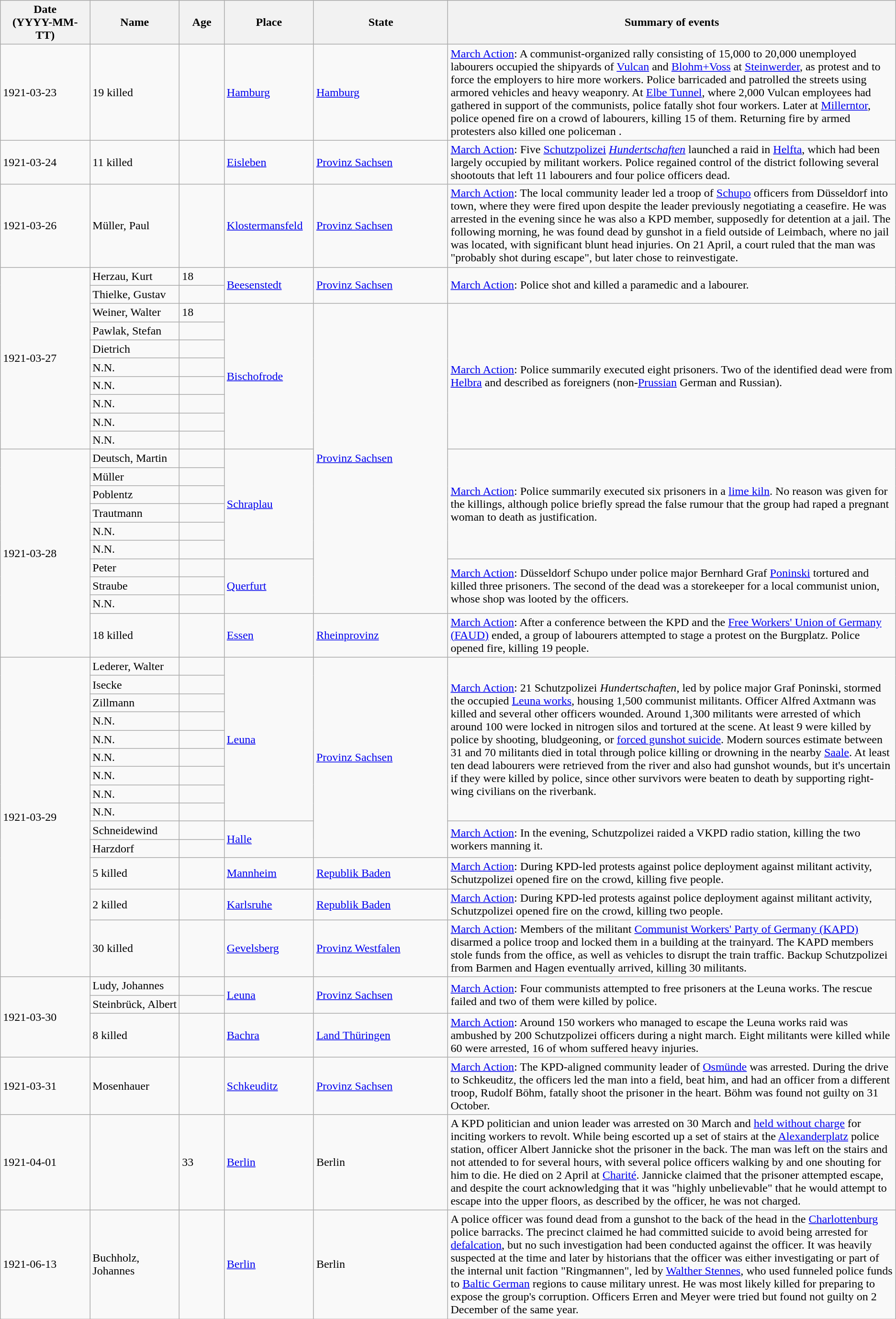<table class="wikitable sortable static-row-numbers static-row-header-text">
<tr>
<th style="width:10%;">Date<br>(YYYY-MM-TT)</th>
<th style="width:10%;">Name</th>
<th style="width:5%;">Age</th>
<th style="width:10%;">Place</th>
<th style="width:15%;">State</th>
<th style="width:50%;">Summary of events</th>
</tr>
<tr>
<td>1921-03-23</td>
<td>19 killed</td>
<td></td>
<td><a href='#'>Hamburg</a></td>
<td><a href='#'>Hamburg</a></td>
<td><a href='#'>March Action</a>: A communist-organized rally consisting of 15,000 to 20,000 unemployed labourers occupied the shipyards of <a href='#'>Vulcan</a> and <a href='#'>Blohm+Voss</a> at <a href='#'>Steinwerder</a>, as protest and to force the employers to hire more workers. Police barricaded and patrolled the streets using armored vehicles and heavy weaponry. At <a href='#'>Elbe Tunnel</a>, where 2,000 Vulcan employees had gathered in support of the communists, police fatally shot four workers. Later at <a href='#'>Millerntor</a>, police opened fire on a crowd of labourers, killing 15 of them. Returning fire by armed protesters also killed one policeman .</td>
</tr>
<tr>
<td>1921-03-24</td>
<td>11 killed</td>
<td></td>
<td><a href='#'>Eisleben</a></td>
<td><a href='#'>Provinz Sachsen</a></td>
<td><a href='#'>March Action</a>: Five <a href='#'>Schutzpolizei</a> <em><a href='#'>Hundertschaften</a></em> launched a raid in <a href='#'>Helfta</a>, which had been largely occupied by militant workers. Police regained control of the district following several shootouts that left 11 labourers and four police officers dead.</td>
</tr>
<tr>
<td>1921-03-26</td>
<td>Müller, Paul</td>
<td></td>
<td><a href='#'>Klostermansfeld</a></td>
<td><a href='#'>Provinz Sachsen</a></td>
<td><a href='#'>March Action</a>: The local community leader led a troop of <a href='#'>Schupo</a> officers from Düsseldorf into town, where they were fired upon despite the leader previously negotiating a ceasefire. He was arrested in the evening since he was also a KPD member, supposedly for detention at a jail. The following morning, he was found dead by gunshot in a field outside of Leimbach, where no jail was located, with significant blunt head injuries. On 21 April, a court ruled that the man was "probably shot during escape", but later chose to reinvestigate.</td>
</tr>
<tr>
<td rowspan=10>1921-03-27</td>
<td>Herzau, Kurt</td>
<td>18</td>
<td rowspan="2"><a href='#'>Beesenstedt</a></td>
<td rowspan=2><a href='#'>Provinz Sachsen</a></td>
<td rowspan="2"><a href='#'>March Action</a>: Police shot and killed a paramedic and a labourer.</td>
</tr>
<tr>
<td>Thielke, Gustav</td>
<td></td>
</tr>
<tr>
<td>Weiner, Walter</td>
<td>18</td>
<td rowspan="8"><a href='#'>Bischofrode</a></td>
<td rowspan="17"><a href='#'>Provinz Sachsen</a></td>
<td rowspan="8"><a href='#'>March Action</a>: Police summarily executed eight prisoners. Two of the identified dead were from <a href='#'>Helbra</a> and described as foreigners (non-<a href='#'>Prussian</a> German and Russian).</td>
</tr>
<tr>
<td>Pawlak, Stefan</td>
<td></td>
</tr>
<tr>
<td>Dietrich</td>
<td></td>
</tr>
<tr>
<td>N.N.</td>
<td></td>
</tr>
<tr>
<td>N.N.</td>
<td></td>
</tr>
<tr>
<td>N.N.</td>
<td></td>
</tr>
<tr>
<td>N.N.</td>
<td></td>
</tr>
<tr>
<td>N.N.</td>
<td></td>
</tr>
<tr>
<td rowspan=10>1921-03-28</td>
<td>Deutsch, Martin</td>
<td></td>
<td rowspan=6><a href='#'>Schraplau</a></td>
<td rowspan="6"><a href='#'>March Action</a>: Police summarily executed six prisoners in a <a href='#'>lime kiln</a>. No reason was given for the killings, although police briefly spread the false rumour that the group had raped a pregnant woman to death as justification.</td>
</tr>
<tr>
<td>Müller</td>
<td></td>
</tr>
<tr>
<td>Poblentz</td>
<td></td>
</tr>
<tr>
<td>Trautmann</td>
<td></td>
</tr>
<tr>
<td>N.N.</td>
<td></td>
</tr>
<tr>
<td>N.N.</td>
<td></td>
</tr>
<tr>
<td>Peter</td>
<td></td>
<td rowspan=3><a href='#'>Querfurt</a></td>
<td rowspan="3"><a href='#'>March Action</a>: Düsseldorf Schupo under police major Bernhard Graf <a href='#'>Poninski</a> tortured and killed three prisoners. The second of the dead was a storekeeper for a local communist union, whose shop was looted by the officers.</td>
</tr>
<tr>
<td>Straube</td>
<td></td>
</tr>
<tr>
<td>N.N.</td>
<td></td>
</tr>
<tr>
<td>18 killed</td>
<td></td>
<td><a href='#'>Essen</a></td>
<td><a href='#'>Rheinprovinz</a></td>
<td><a href='#'>March Action</a>: After a conference between the KPD and the <a href='#'>Free Workers' Union of Germany (FAUD)</a> ended, a group of labourers attempted to stage a protest on the Burgplatz. Police opened fire, killing 19 people.</td>
</tr>
<tr>
<td rowspan=14>1921-03-29</td>
<td>Lederer, Walter</td>
<td></td>
<td rowspan=9><a href='#'>Leuna</a></td>
<td rowspan=11><a href='#'>Provinz Sachsen</a></td>
<td rowspan="9"><a href='#'>March Action</a>: 21 Schutzpolizei <em>Hundertschaften</em>, led by police major Graf Poninski, stormed the occupied <a href='#'>Leuna works</a>, housing 1,500 communist militants. Officer Alfred Axtmann was killed and several other officers wounded. Around 1,300 militants were arrested of which around 100 were locked in nitrogen silos and tortured at the scene. At least 9 were killed by police by shooting, bludgeoning, or <a href='#'>forced gunshot suicide</a>. Modern sources estimate between 31 and 70 militants died in total through police killing or drowning in the nearby <a href='#'>Saale</a>. At least ten dead labourers were retrieved from the river and also had gunshot wounds, but it's uncertain if they were killed by police, since other survivors were beaten to death by supporting right-wing civilians on the riverbank.</td>
</tr>
<tr>
<td>Isecke</td>
<td></td>
</tr>
<tr>
<td>Zillmann</td>
<td></td>
</tr>
<tr>
<td>N.N.</td>
<td></td>
</tr>
<tr>
<td>N.N.</td>
<td></td>
</tr>
<tr>
<td>N.N.</td>
<td></td>
</tr>
<tr>
<td>N.N.</td>
<td></td>
</tr>
<tr>
<td>N.N.</td>
<td></td>
</tr>
<tr>
<td>N.N.</td>
<td></td>
</tr>
<tr>
<td>Schneidewind</td>
<td></td>
<td rowspan=2><a href='#'>Halle</a></td>
<td rowspan="2"><a href='#'>March Action</a>: In the evening, Schutzpolizei raided a VKPD radio station, killing the two workers manning it.</td>
</tr>
<tr>
<td>Harzdorf</td>
<td></td>
</tr>
<tr>
<td>5 killed</td>
<td></td>
<td><a href='#'>Mannheim</a></td>
<td><a href='#'>Republik Baden</a></td>
<td><a href='#'>March Action</a>:  During KPD-led protests against police deployment against militant activity, Schutzpolizei opened fire on the crowd, killing five people.</td>
</tr>
<tr>
<td>2 killed</td>
<td></td>
<td><a href='#'>Karlsruhe</a></td>
<td><a href='#'>Republik Baden</a></td>
<td><a href='#'>March Action</a>:  During KPD-led protests against police deployment against militant activity, Schutzpolizei opened fire on the crowd, killing two people.</td>
</tr>
<tr>
<td>30 killed</td>
<td></td>
<td><a href='#'>Gevelsberg</a></td>
<td><a href='#'>Provinz Westfalen</a></td>
<td><a href='#'>March Action</a>: Members of the militant <a href='#'>Communist Workers' Party of Germany (KAPD)</a> disarmed a police troop and locked them in a building at the trainyard. The KAPD members stole funds from the office, as well as vehicles to disrupt the train traffic. Backup Schutzpolizei from Barmen and Hagen eventually arrived, killing 30 militants.</td>
</tr>
<tr>
<td rowspan=3>1921-03-30</td>
<td>Ludy, Johannes</td>
<td></td>
<td rowspan=2><a href='#'>Leuna</a></td>
<td rowspan=2><a href='#'>Provinz Sachsen</a></td>
<td rowspan="2"><a href='#'>March Action</a>: Four communists attempted to free prisoners at the Leuna works. The rescue failed and two of them were killed by police.</td>
</tr>
<tr>
<td>Steinbrück, Albert</td>
<td></td>
</tr>
<tr>
<td>8 killed</td>
<td></td>
<td><a href='#'>Bachra</a></td>
<td><a href='#'>Land Thüringen</a></td>
<td><a href='#'>March Action</a>: Around 150 workers who managed to escape the Leuna works raid was ambushed by 200 Schutzpolizei officers during a night march. Eight militants were killed while 60 were arrested, 16 of whom suffered heavy injuries.</td>
</tr>
<tr>
<td>1921-03-31</td>
<td>Mosenhauer</td>
<td></td>
<td><a href='#'>Schkeuditz</a></td>
<td><a href='#'>Provinz Sachsen</a></td>
<td><a href='#'>March Action</a>: The KPD-aligned community leader of <a href='#'>Osmünde</a> was arrested. During the drive to Schkeuditz, the officers led the man into a field, beat him, and had an officer from a different troop, Rudolf Böhm, fatally shoot the prisoner in the heart. Böhm was found not guilty on 31 October.</td>
</tr>
<tr>
<td>1921-04-01</td>
<td></td>
<td>33</td>
<td><a href='#'>Berlin</a></td>
<td>Berlin</td>
<td>A KPD politician and union leader was arrested on 30 March and <a href='#'>held without charge</a> for inciting workers to revolt. While being escorted up a set of stairs at the <a href='#'>Alexanderplatz</a> police station, officer Albert Jannicke shot the prisoner in the back. The man was left on the stairs and not attended to for several hours, with several police officers walking by and one shouting for him to die. He died on 2 April at <a href='#'>Charité</a>. Jannicke claimed that the prisoner attempted escape, and despite the court acknowledging that it was "highly unbelievable" that he would attempt to escape into the upper floors, as described by the officer, he was not charged.</td>
</tr>
<tr>
<td>1921-06-13</td>
<td>Buchholz, Johannes</td>
<td></td>
<td><a href='#'>Berlin</a></td>
<td>Berlin</td>
<td>A police officer was found dead from a gunshot to the back of the head in the <a href='#'>Charlottenburg</a> police barracks. The precinct claimed he had committed suicide to avoid being arrested for <a href='#'>defalcation</a>, but no such investigation had been conducted against the officer. It was heavily suspected at the time and later by historians that the officer was either investigating or part of the internal unit faction "Ringmannen", led by <a href='#'>Walther Stennes</a>, who used funneled police funds to <a href='#'>Baltic German</a> regions to cause military unrest. He was most likely killed for preparing to expose the group's corruption. Officers Erren and Meyer were tried but found not guilty on 2 December of the same year.</td>
</tr>
</table>
